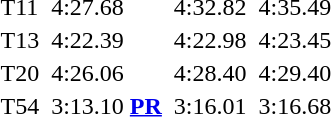<table>
<tr>
<td>T11 <br></td>
<td><br></td>
<td>4:27.68</td>
<td><br></td>
<td>4:32.82</td>
<td><br></td>
<td>4:35.49</td>
</tr>
<tr>
<td>T13 <br></td>
<td></td>
<td>4:22.39</td>
<td></td>
<td>4:22.98</td>
<td></td>
<td>4:23.45</td>
</tr>
<tr>
<td>T20 <br></td>
<td></td>
<td>4:26.06 </td>
<td></td>
<td>4:28.40 </td>
<td></td>
<td>4:29.40 </td>
</tr>
<tr>
<td>T54 <br></td>
<td></td>
<td>3:13.10 <strong><a href='#'>PR</a></strong></td>
<td></td>
<td>3:16.01</td>
<td></td>
<td>3:16.68</td>
</tr>
</table>
